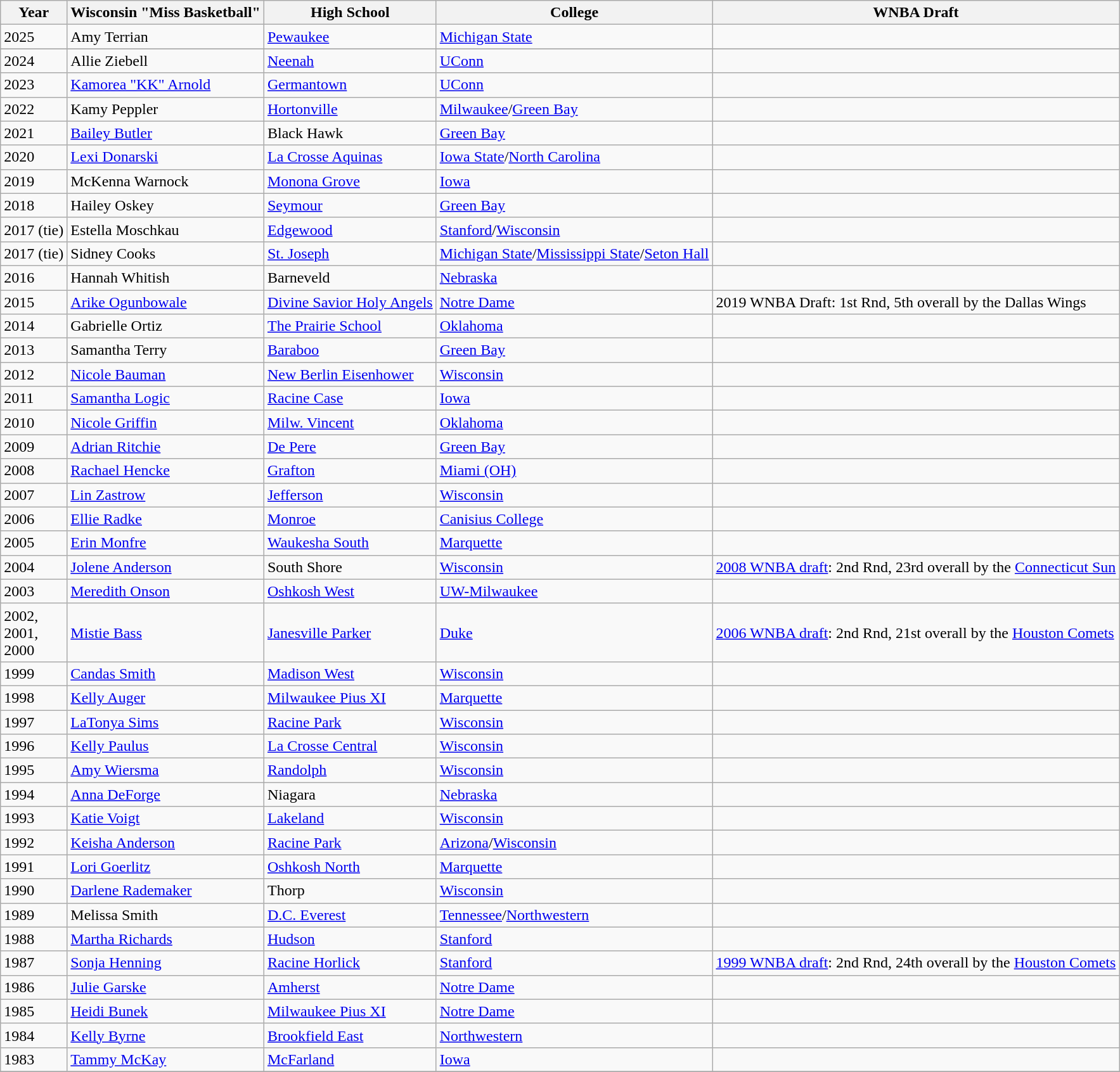<table class="wikitable sortable">
<tr>
<th>Year</th>
<th>Wisconsin "Miss Basketball"</th>
<th>High School</th>
<th>College</th>
<th>WNBA Draft</th>
</tr>
<tr>
<td>2025</td>
<td>Amy Terrian</td>
<td><a href='#'>Pewaukee</a></td>
<td><a href='#'>Michigan State</a></td>
<td></td>
</tr>
<tr>
</tr>
<tr>
<td>2024</td>
<td>Allie Ziebell</td>
<td><a href='#'>Neenah</a></td>
<td><a href='#'>UConn</a></td>
<td></td>
</tr>
<tr>
<td>2023</td>
<td><a href='#'>Kamorea "KK" Arnold</a></td>
<td><a href='#'>Germantown</a></td>
<td><a href='#'>UConn</a></td>
<td></td>
</tr>
<tr>
<td>2022</td>
<td>Kamy Peppler</td>
<td><a href='#'>Hortonville</a></td>
<td><a href='#'>Milwaukee</a>/<a href='#'>Green Bay</a></td>
<td></td>
</tr>
<tr>
<td>2021</td>
<td><a href='#'>Bailey Butler</a></td>
<td>Black Hawk</td>
<td><a href='#'>Green Bay</a></td>
<td></td>
</tr>
<tr>
<td>2020</td>
<td><a href='#'>Lexi Donarski</a></td>
<td><a href='#'>La Crosse Aquinas</a></td>
<td><a href='#'>Iowa State</a>/<a href='#'>North Carolina</a></td>
<td></td>
</tr>
<tr>
<td>2019</td>
<td>McKenna Warnock</td>
<td><a href='#'>Monona Grove</a></td>
<td><a href='#'>Iowa</a></td>
<td></td>
</tr>
<tr>
<td>2018</td>
<td>Hailey Oskey</td>
<td><a href='#'>Seymour</a></td>
<td><a href='#'>Green Bay</a></td>
<td></td>
</tr>
<tr>
<td>2017 (tie)</td>
<td>Estella Moschkau</td>
<td><a href='#'>Edgewood</a></td>
<td><a href='#'>Stanford</a>/<a href='#'>Wisconsin</a></td>
<td></td>
</tr>
<tr>
<td>2017 (tie)</td>
<td>Sidney Cooks</td>
<td><a href='#'>St. Joseph</a></td>
<td><a href='#'>Michigan State</a>/<a href='#'>Mississippi State</a>/<a href='#'>Seton Hall</a></td>
<td></td>
</tr>
<tr>
<td>2016</td>
<td>Hannah Whitish</td>
<td>Barneveld</td>
<td><a href='#'>Nebraska</a></td>
<td></td>
</tr>
<tr>
<td>2015</td>
<td><a href='#'>Arike Ogunbowale</a></td>
<td><a href='#'>Divine Savior Holy Angels</a></td>
<td><a href='#'>Notre Dame</a></td>
<td>2019 WNBA Draft: 1st Rnd, 5th overall by the Dallas Wings</td>
</tr>
<tr --->
<td>2014</td>
<td>Gabrielle Ortiz</td>
<td><a href='#'>The Prairie School</a></td>
<td><a href='#'>Oklahoma</a></td>
<td></td>
</tr>
<tr --->
<td>2013</td>
<td>Samantha Terry</td>
<td><a href='#'>Baraboo</a></td>
<td><a href='#'>Green Bay</a></td>
<td></td>
</tr>
<tr --->
<td>2012</td>
<td><a href='#'>Nicole Bauman</a></td>
<td><a href='#'>New Berlin Eisenhower</a></td>
<td><a href='#'>Wisconsin</a></td>
<td></td>
</tr>
<tr --->
<td>2011</td>
<td><a href='#'>Samantha Logic</a></td>
<td><a href='#'>Racine Case</a></td>
<td><a href='#'>Iowa</a></td>
<td></td>
</tr>
<tr --->
<td>2010</td>
<td><a href='#'>Nicole Griffin</a></td>
<td><a href='#'>Milw. Vincent</a></td>
<td><a href='#'>Oklahoma</a></td>
<td></td>
</tr>
<tr --->
<td>2009</td>
<td><a href='#'>Adrian Ritchie</a></td>
<td><a href='#'>De Pere</a></td>
<td><a href='#'>Green Bay</a></td>
<td></td>
</tr>
<tr --->
<td>2008</td>
<td><a href='#'>Rachael Hencke</a></td>
<td><a href='#'>Grafton</a></td>
<td><a href='#'>Miami (OH)</a></td>
<td></td>
</tr>
<tr --->
<td>2007</td>
<td><a href='#'>Lin Zastrow</a></td>
<td><a href='#'>Jefferson</a></td>
<td><a href='#'>Wisconsin</a></td>
<td></td>
</tr>
<tr --->
<td>2006</td>
<td><a href='#'>Ellie Radke</a></td>
<td><a href='#'>Monroe</a></td>
<td><a href='#'>Canisius College</a></td>
<td></td>
</tr>
<tr --->
<td>2005</td>
<td><a href='#'>Erin Monfre</a></td>
<td><a href='#'>Waukesha South</a></td>
<td><a href='#'>Marquette</a></td>
<td></td>
</tr>
<tr --->
<td>2004</td>
<td><a href='#'>Jolene Anderson</a></td>
<td>South Shore</td>
<td><a href='#'>Wisconsin</a></td>
<td><a href='#'>2008 WNBA draft</a>: 2nd Rnd, 23rd overall by the <a href='#'>Connecticut Sun</a></td>
</tr>
<tr --->
<td>2003</td>
<td><a href='#'>Meredith Onson</a></td>
<td><a href='#'>Oshkosh West</a></td>
<td><a href='#'>UW-Milwaukee</a></td>
<td></td>
</tr>
<tr --->
<td>2002,<br>2001,<br>2000</td>
<td><a href='#'>Mistie Bass</a></td>
<td><a href='#'>Janesville Parker</a></td>
<td><a href='#'>Duke</a></td>
<td><a href='#'>2006 WNBA draft</a>: 2nd Rnd, 21st overall by the <a href='#'>Houston Comets</a></td>
</tr>
<tr --->
<td>1999</td>
<td><a href='#'>Candas Smith</a></td>
<td><a href='#'>Madison West</a></td>
<td><a href='#'>Wisconsin</a></td>
<td></td>
</tr>
<tr --->
<td>1998</td>
<td><a href='#'>Kelly Auger</a></td>
<td><a href='#'>Milwaukee Pius XI</a></td>
<td><a href='#'>Marquette</a></td>
<td></td>
</tr>
<tr --->
<td>1997</td>
<td><a href='#'>LaTonya Sims</a></td>
<td><a href='#'>Racine Park</a></td>
<td><a href='#'>Wisconsin</a></td>
</tr>
<tr --->
<td>1996</td>
<td><a href='#'>Kelly Paulus</a></td>
<td><a href='#'>La Crosse Central</a></td>
<td><a href='#'>Wisconsin</a></td>
<td></td>
</tr>
<tr --->
<td>1995</td>
<td><a href='#'>Amy Wiersma</a></td>
<td><a href='#'>Randolph</a></td>
<td><a href='#'>Wisconsin</a></td>
<td></td>
</tr>
<tr --->
<td>1994</td>
<td><a href='#'>Anna DeForge</a></td>
<td>Niagara</td>
<td><a href='#'>Nebraska</a></td>
<td></td>
</tr>
<tr --->
<td>1993</td>
<td><a href='#'>Katie Voigt</a></td>
<td><a href='#'>Lakeland</a></td>
<td><a href='#'>Wisconsin</a></td>
<td></td>
</tr>
<tr --->
<td>1992</td>
<td><a href='#'>Keisha Anderson</a></td>
<td><a href='#'>Racine Park</a></td>
<td><a href='#'>Arizona</a>/<a href='#'>Wisconsin</a></td>
<td></td>
</tr>
<tr --->
<td>1991</td>
<td><a href='#'>Lori Goerlitz</a></td>
<td><a href='#'>Oshkosh North</a></td>
<td><a href='#'>Marquette</a></td>
<td></td>
</tr>
<tr --->
<td>1990</td>
<td><a href='#'>Darlene Rademaker</a></td>
<td>Thorp</td>
<td><a href='#'>Wisconsin</a></td>
<td></td>
</tr>
<tr --->
<td>1989</td>
<td>Melissa Smith</td>
<td><a href='#'>D.C. Everest</a></td>
<td><a href='#'>Tennessee</a>/<a href='#'>Northwestern</a></td>
<td></td>
</tr>
<tr --->
<td>1988</td>
<td><a href='#'>Martha Richards</a></td>
<td><a href='#'>Hudson</a></td>
<td><a href='#'>Stanford</a></td>
<td></td>
</tr>
<tr --->
<td>1987</td>
<td><a href='#'>Sonja Henning</a></td>
<td><a href='#'>Racine Horlick</a></td>
<td><a href='#'>Stanford</a></td>
<td><a href='#'>1999 WNBA draft</a>: 2nd Rnd, 24th overall by the <a href='#'>Houston Comets</a></td>
</tr>
<tr --->
<td>1986</td>
<td><a href='#'>Julie Garske</a></td>
<td><a href='#'>Amherst</a></td>
<td><a href='#'>Notre Dame</a></td>
<td></td>
</tr>
<tr --->
<td>1985</td>
<td><a href='#'>Heidi Bunek</a></td>
<td><a href='#'>Milwaukee Pius XI</a></td>
<td><a href='#'>Notre Dame</a></td>
<td></td>
</tr>
<tr --->
<td>1984</td>
<td><a href='#'>Kelly Byrne</a></td>
<td><a href='#'>Brookfield East</a></td>
<td><a href='#'>Northwestern</a></td>
<td></td>
</tr>
<tr --->
<td>1983</td>
<td><a href='#'>Tammy McKay</a></td>
<td><a href='#'>McFarland</a></td>
<td><a href='#'>Iowa</a></td>
<td></td>
</tr>
<tr --->
</tr>
</table>
